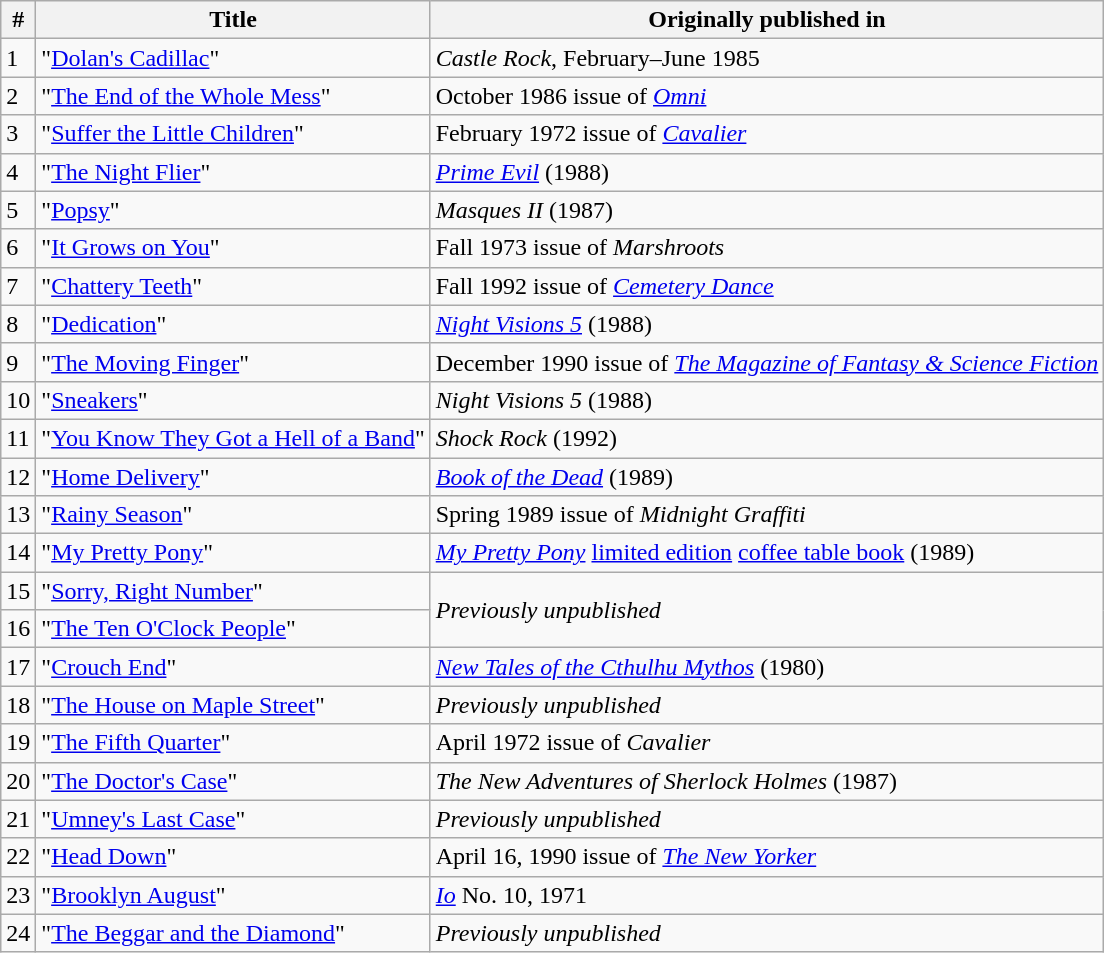<table class="wikitable">
<tr>
<th>#</th>
<th>Title</th>
<th>Originally published in</th>
</tr>
<tr>
<td>1</td>
<td>"<a href='#'>Dolan's Cadillac</a>"</td>
<td><em>Castle Rock</em>, February–June 1985</td>
</tr>
<tr>
<td>2</td>
<td>"<a href='#'>The End of the Whole Mess</a>"</td>
<td>October 1986 issue of <em><a href='#'>Omni</a></em></td>
</tr>
<tr>
<td>3</td>
<td>"<a href='#'>Suffer the Little Children</a>"</td>
<td>February 1972 issue of <em><a href='#'>Cavalier</a></em></td>
</tr>
<tr>
<td>4</td>
<td>"<a href='#'>The Night Flier</a>"</td>
<td><em><a href='#'>Prime Evil</a></em> (1988)</td>
</tr>
<tr>
<td>5</td>
<td>"<a href='#'>Popsy</a>"</td>
<td><em>Masques II</em> (1987)</td>
</tr>
<tr>
<td>6</td>
<td>"<a href='#'>It Grows on You</a>"</td>
<td>Fall 1973 issue of <em>Marshroots</em></td>
</tr>
<tr>
<td>7</td>
<td>"<a href='#'>Chattery Teeth</a>"</td>
<td>Fall 1992 issue of <em><a href='#'>Cemetery Dance</a></em></td>
</tr>
<tr>
<td>8</td>
<td>"<a href='#'>Dedication</a>"</td>
<td><em><a href='#'>Night Visions 5</a></em> (1988)</td>
</tr>
<tr>
<td>9</td>
<td>"<a href='#'>The Moving Finger</a>"</td>
<td>December 1990 issue of <em><a href='#'>The Magazine of Fantasy & Science Fiction</a></em></td>
</tr>
<tr>
<td>10</td>
<td>"<a href='#'>Sneakers</a>"</td>
<td><em>Night Visions 5</em> (1988)</td>
</tr>
<tr>
<td>11</td>
<td>"<a href='#'>You Know They Got a Hell of a Band</a>"</td>
<td><em>Shock Rock</em> (1992)</td>
</tr>
<tr>
<td>12</td>
<td>"<a href='#'>Home Delivery</a>"</td>
<td><em><a href='#'>Book of the Dead</a></em> (1989)</td>
</tr>
<tr>
<td>13</td>
<td>"<a href='#'>Rainy Season</a>"</td>
<td>Spring 1989 issue of <em>Midnight Graffiti</em></td>
</tr>
<tr>
<td>14</td>
<td>"<a href='#'>My Pretty Pony</a>"</td>
<td><em><a href='#'>My Pretty Pony</a></em> <a href='#'>limited edition</a> <a href='#'>coffee table book</a> (1989)</td>
</tr>
<tr>
<td>15</td>
<td>"<a href='#'>Sorry, Right Number</a>"</td>
<td rowspan="2"><em>Previously unpublished</em></td>
</tr>
<tr>
<td>16</td>
<td>"<a href='#'>The Ten O'Clock People</a>"</td>
</tr>
<tr>
<td>17</td>
<td>"<a href='#'>Crouch End</a>"</td>
<td><em><a href='#'>New Tales of the Cthulhu Mythos</a></em> (1980)</td>
</tr>
<tr>
<td>18</td>
<td>"<a href='#'>The House on Maple Street</a>"</td>
<td><em>Previously unpublished</em></td>
</tr>
<tr>
<td>19</td>
<td>"<a href='#'>The Fifth Quarter</a>"</td>
<td>April 1972 issue of <em>Cavalier</em></td>
</tr>
<tr>
<td>20</td>
<td>"<a href='#'>The Doctor's Case</a>"</td>
<td><em>The New Adventures of Sherlock Holmes</em> (1987)</td>
</tr>
<tr>
<td>21</td>
<td>"<a href='#'>Umney's Last Case</a>"</td>
<td><em>Previously unpublished</em></td>
</tr>
<tr>
<td>22</td>
<td>"<a href='#'>Head Down</a>"</td>
<td>April 16, 1990 issue of <em><a href='#'>The New Yorker</a></em></td>
</tr>
<tr>
<td>23</td>
<td>"<a href='#'>Brooklyn August</a>"</td>
<td><em><a href='#'>Io</a></em> No. 10, 1971</td>
</tr>
<tr>
<td>24</td>
<td>"<a href='#'>The Beggar and the Diamond</a>"</td>
<td><em>Previously unpublished</em></td>
</tr>
</table>
